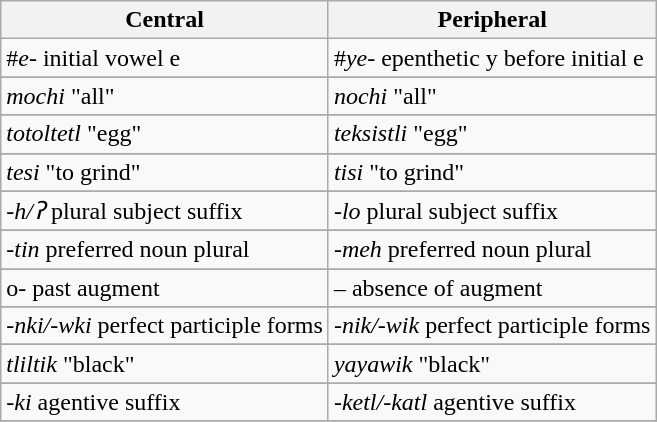<table class="wikitable">
<tr>
<th>Central</th>
<th>Peripheral</th>
</tr>
<tr>
<td>#<em>e</em>- initial vowel e</td>
<td>#<em>ye</em>- epenthetic y before initial e</td>
</tr>
<tr>
</tr>
<tr>
<td><em>mochi</em> "all"</td>
<td><em>nochi</em> "all"</td>
</tr>
<tr>
</tr>
<tr>
<td><em>totoltetl  </em> "egg"</td>
<td><em>teksistli </em> "egg"</td>
</tr>
<tr>
</tr>
<tr>
<td><em>tesi</em> "to grind"</td>
<td><em>tisi</em> "to grind"</td>
</tr>
<tr>
</tr>
<tr>
<td>-<em>h/ʔ</em>  plural subject suffix</td>
<td>-<em>lo</em> plural subject suffix</td>
</tr>
<tr>
</tr>
<tr>
<td>-<em>tin</em> preferred noun plural</td>
<td>-<em>meh</em> preferred noun plural</td>
</tr>
<tr>
</tr>
<tr>
<td>o- past augment</td>
<td>– absence of augment</td>
</tr>
<tr>
</tr>
<tr>
<td><em>-nki/-wki</em> perfect participle forms</td>
<td><em>-nik/-wik</em> perfect participle forms</td>
</tr>
<tr>
</tr>
<tr>
<td><em>tliltik</em> "black"</td>
<td><em>yayawik</em> "black"</td>
</tr>
<tr>
</tr>
<tr>
<td>-<em>ki</em> agentive suffix</td>
<td>-<em>ketl/-katl</em> agentive suffix</td>
</tr>
<tr>
</tr>
</table>
